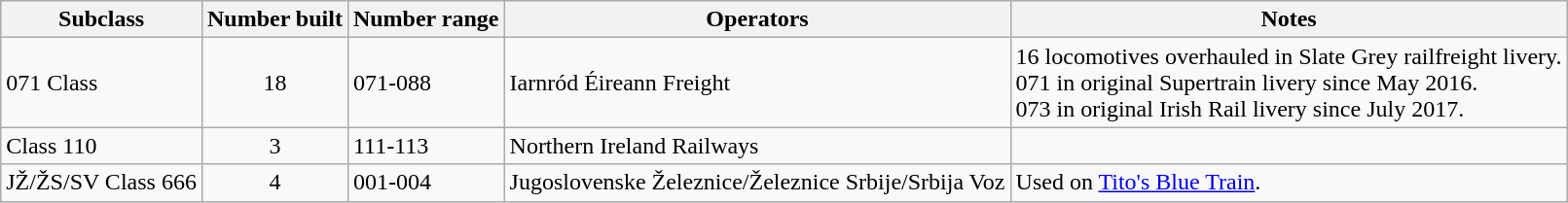<table class="wikitable">
<tr>
<th>Subclass</th>
<th>Number built</th>
<th>Number range</th>
<th>Operators</th>
<th>Notes</th>
</tr>
<tr>
<td>071 Class</td>
<td align="center">18</td>
<td>071-088</td>
<td>Iarnród Éireann Freight</td>
<td>16 locomotives overhauled in Slate Grey railfreight livery. <br> 071 in original Supertrain livery since May 2016. <br> 073 in original Irish Rail livery since July 2017.</td>
</tr>
<tr>
<td>Class 110</td>
<td align="center">3</td>
<td>111-113</td>
<td>Northern Ireland Railways</td>
<td></td>
</tr>
<tr>
<td>JŽ/ŽS/SV Class 666</td>
<td align="center">4</td>
<td>001-004</td>
<td>Jugoslovenske Železnice/Železnice Srbije/Srbija Voz</td>
<td>Used on <a href='#'>Tito's Blue Train</a>.</td>
</tr>
</table>
